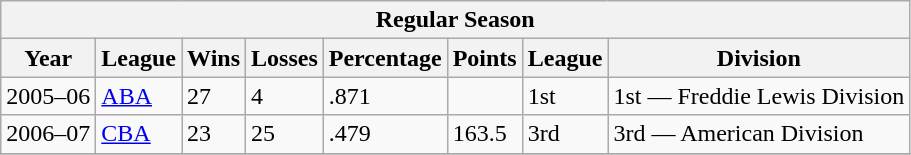<table class="wikitable">
<tr>
<th colspan=8 align="center">Regular Season</th>
</tr>
<tr>
<th>Year</th>
<th>League</th>
<th>Wins</th>
<th>Losses</th>
<th>Percentage</th>
<th>Points</th>
<th>League</th>
<th>Division</th>
</tr>
<tr>
<td>2005–06</td>
<td><a href='#'>ABA</a></td>
<td>27</td>
<td>4</td>
<td>.871</td>
<td></td>
<td>1st</td>
<td>1st — Freddie Lewis Division</td>
</tr>
<tr>
<td>2006–07</td>
<td><a href='#'>CBA</a></td>
<td>23</td>
<td>25</td>
<td>.479</td>
<td>163.5</td>
<td>3rd</td>
<td>3rd — American Division</td>
</tr>
<tr>
</tr>
</table>
